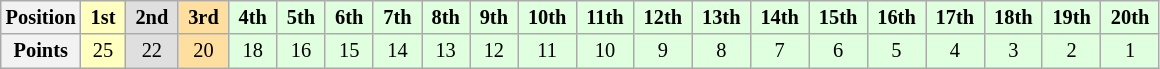<table class="wikitable" style="font-size:85%; text-align:center">
<tr>
<th>Position</th>
<td style="background:#ffffbf;"> <strong>1st</strong> </td>
<td style="background:#dfdfdf;"> <strong>2nd</strong> </td>
<td style="background:#ffdf9f;"> <strong>3rd</strong> </td>
<td style="background:#dfffdf;"> <strong>4th</strong> </td>
<td style="background:#dfffdf;"> <strong>5th</strong> </td>
<td style="background:#dfffdf;"> <strong>6th</strong> </td>
<td style="background:#dfffdf;"> <strong>7th</strong> </td>
<td style="background:#dfffdf;"> <strong>8th</strong> </td>
<td style="background:#dfffdf;"> <strong>9th</strong> </td>
<td style="background:#dfffdf;"> <strong>10th</strong> </td>
<td style="background:#dfffdf;"> <strong>11th</strong> </td>
<td style="background:#dfffdf;"> <strong>12th</strong> </td>
<td style="background:#dfffdf;"> <strong>13th</strong> </td>
<td style="background:#dfffdf;"> <strong>14th</strong> </td>
<td style="background:#dfffdf;"> <strong>15th</strong> </td>
<td style="background:#dfffdf;"> <strong>16th</strong> </td>
<td style="background:#dfffdf;"> <strong>17th</strong> </td>
<td style="background:#dfffdf;"> <strong>18th</strong> </td>
<td style="background:#dfffdf;"> <strong>19th</strong> </td>
<td style="background:#dfffdf;"> <strong>20th</strong> </td>
</tr>
<tr>
<th>Points</th>
<td style="background:#ffffbf;">25</td>
<td style="background:#dfdfdf;">22</td>
<td style="background:#ffdf9f;">20</td>
<td style="background:#dfffdf;">18</td>
<td style="background:#dfffdf;">16</td>
<td style="background:#dfffdf;">15</td>
<td style="background:#dfffdf;">14</td>
<td style="background:#dfffdf;">13</td>
<td style="background:#dfffdf;">12</td>
<td style="background:#dfffdf;">11</td>
<td style="background:#dfffdf;">10</td>
<td style="background:#dfffdf;">9</td>
<td style="background:#dfffdf;">8</td>
<td style="background:#dfffdf;">7</td>
<td style="background:#dfffdf;">6</td>
<td style="background:#dfffdf;">5</td>
<td style="background:#dfffdf;">4</td>
<td style="background:#dfffdf;">3</td>
<td style="background:#dfffdf;">2</td>
<td style="background:#dfffdf;">1</td>
</tr>
</table>
